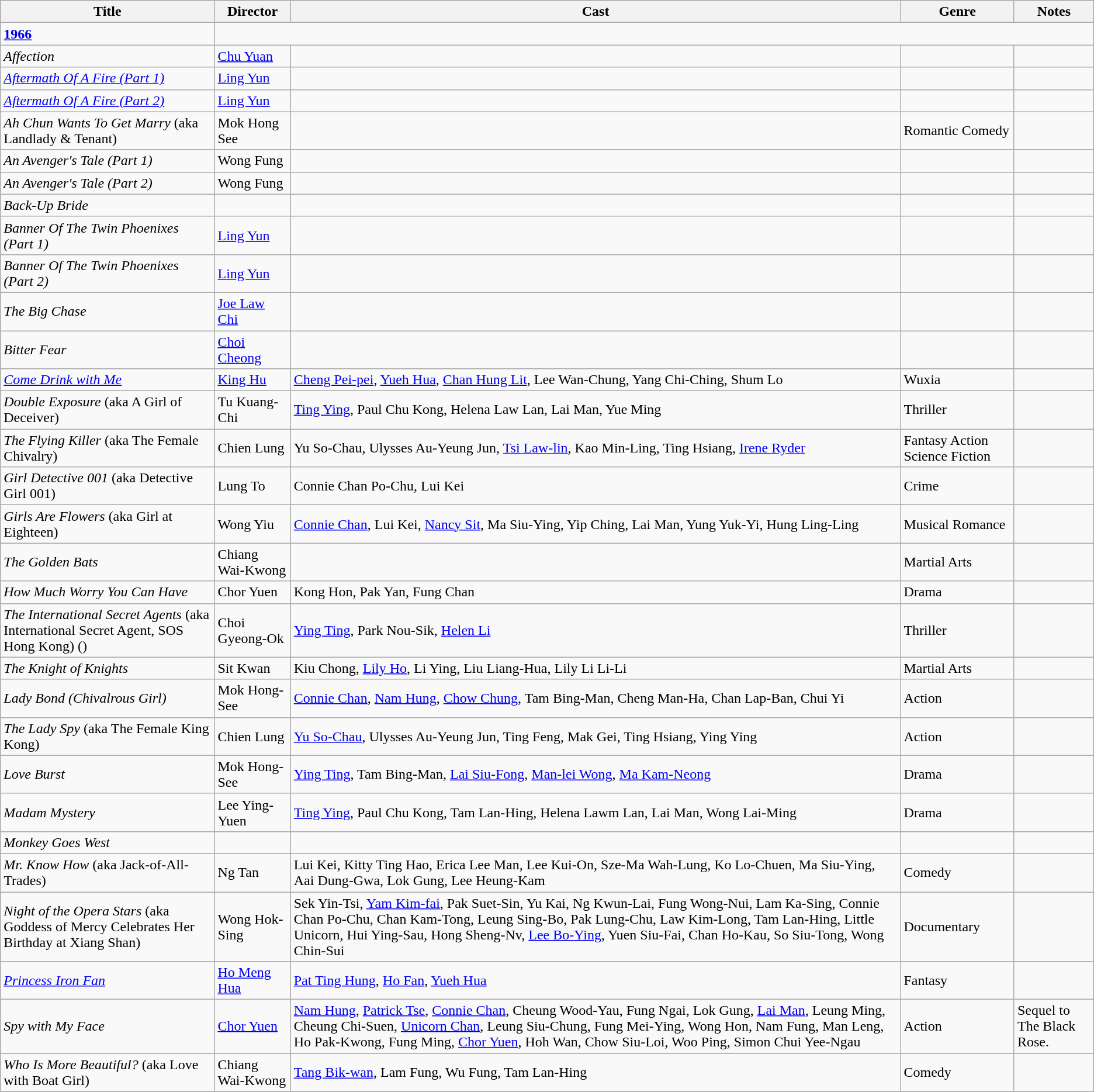<table class="wikitable">
<tr>
<th>Title</th>
<th>Director</th>
<th>Cast</th>
<th>Genre</th>
<th>Notes</th>
</tr>
<tr>
<td><strong><a href='#'>1966</a></strong></td>
</tr>
<tr>
<td><em>Affection</em></td>
<td><a href='#'>Chu Yuan</a></td>
<td></td>
<td></td>
<td></td>
</tr>
<tr>
<td><em><a href='#'>Aftermath Of A Fire (Part 1)</a></em></td>
<td><a href='#'>Ling Yun</a></td>
<td></td>
<td></td>
<td></td>
</tr>
<tr>
<td><em><a href='#'>Aftermath Of A Fire (Part 2)</a></em></td>
<td><a href='#'>Ling Yun</a></td>
<td></td>
<td></td>
<td></td>
</tr>
<tr>
<td><em>Ah Chun Wants To Get Marry</em> (aka Landlady & Tenant)</td>
<td>Mok Hong See</td>
<td></td>
<td>Romantic Comedy</td>
<td></td>
</tr>
<tr>
<td><em>An Avenger's Tale (Part 1)</em></td>
<td>Wong Fung</td>
<td></td>
<td></td>
<td></td>
</tr>
<tr>
<td><em>An Avenger's Tale (Part 2)</em></td>
<td>Wong Fung</td>
<td></td>
<td></td>
<td></td>
</tr>
<tr>
<td><em>Back-Up Bride</em></td>
<td></td>
<td></td>
<td></td>
<td></td>
</tr>
<tr>
<td><em>Banner Of The Twin Phoenixes (Part 1)</em></td>
<td><a href='#'>Ling Yun</a></td>
<td></td>
<td></td>
<td></td>
</tr>
<tr>
<td><em>Banner Of The Twin Phoenixes (Part 2)</em></td>
<td><a href='#'>Ling Yun</a></td>
<td></td>
<td></td>
<td></td>
</tr>
<tr>
<td><em>The Big Chase</em></td>
<td><a href='#'>Joe Law Chi</a></td>
<td></td>
<td></td>
<td></td>
</tr>
<tr>
<td><em>Bitter Fear</em></td>
<td><a href='#'>Choi Cheong</a></td>
<td></td>
<td></td>
<td></td>
</tr>
<tr>
<td><em><a href='#'>Come Drink with Me</a></em></td>
<td><a href='#'>King Hu</a></td>
<td><a href='#'>Cheng Pei-pei</a>, <a href='#'>Yueh Hua</a>, <a href='#'>Chan Hung Lit</a>, Lee Wan-Chung, Yang Chi-Ching, Shum Lo</td>
<td>Wuxia</td>
<td></td>
</tr>
<tr>
<td><em>Double Exposure</em> (aka  A Girl of Deceiver)</td>
<td>Tu Kuang-Chi</td>
<td><a href='#'>Ting Ying</a>, Paul Chu Kong, Helena Law Lan, Lai Man,	Yue Ming</td>
<td>Thriller</td>
<td></td>
</tr>
<tr>
<td><em>The Flying Killer</em> (aka The Female Chivalry)</td>
<td>Chien Lung</td>
<td>Yu So-Chau, Ulysses Au-Yeung Jun, <a href='#'>Tsi Law-lin</a>, Kao Min-Ling, Ting Hsiang, <a href='#'>Irene Ryder</a></td>
<td>Fantasy  Action  Science Fiction</td>
<td></td>
</tr>
<tr>
<td><em>Girl Detective 001</em> (aka Detective Girl 001)</td>
<td>Lung To</td>
<td>Connie Chan Po-Chu, Lui Kei</td>
<td>Crime</td>
<td></td>
</tr>
<tr>
<td><em>Girls Are Flowers</em> (aka Girl at Eighteen)</td>
<td>Wong Yiu</td>
<td><a href='#'>Connie Chan</a>, Lui Kei, <a href='#'>Nancy Sit</a>, Ma Siu-Ying, Yip Ching, Lai Man, Yung Yuk-Yi, Hung Ling-Ling</td>
<td>Musical Romance</td>
<td></td>
</tr>
<tr>
<td><em>The Golden Bats</em></td>
<td>Chiang Wai-Kwong</td>
<td></td>
<td>Martial Arts</td>
<td></td>
</tr>
<tr>
<td><em>How Much Worry You Can Have</em></td>
<td>Chor Yuen</td>
<td>Kong Hon, Pak Yan, Fung Chan</td>
<td>Drama</td>
<td></td>
</tr>
<tr>
<td><em>The International Secret Agents</em> (aka  International Secret Agent, SOS Hong Kong) ()</td>
<td>Choi Gyeong-Ok</td>
<td><a href='#'>Ying Ting</a>, Park Nou-Sik, <a href='#'>Helen Li</a></td>
<td>Thriller</td>
<td></td>
</tr>
<tr>
<td><em>The Knight of Knights</em></td>
<td>Sit Kwan</td>
<td>Kiu Chong, <a href='#'>Lily Ho</a>, Li Ying, Liu Liang-Hua, Lily Li Li-Li</td>
<td>Martial Arts</td>
<td></td>
</tr>
<tr>
<td><em>Lady Bond (Chivalrous Girl)</em></td>
<td>Mok Hong-See</td>
<td><a href='#'>Connie Chan</a>, <a href='#'>Nam Hung</a>, <a href='#'>Chow Chung</a>, Tam Bing-Man, Cheng Man-Ha, Chan Lap-Ban, Chui Yi</td>
<td>Action</td>
<td></td>
</tr>
<tr>
<td><em>The Lady Spy</em> (aka The Female King Kong)</td>
<td>Chien Lung</td>
<td><a href='#'>Yu So-Chau</a>, Ulysses Au-Yeung Jun, Ting Feng, Mak Gei, Ting Hsiang, Ying Ying</td>
<td>Action</td>
<td></td>
</tr>
<tr>
<td><em>Love Burst</em></td>
<td>Mok Hong-See</td>
<td><a href='#'>Ying Ting</a>, Tam Bing-Man, <a href='#'>Lai Siu-Fong</a>, <a href='#'>Man-lei Wong</a>, <a href='#'>Ma Kam-Neong</a></td>
<td>Drama</td>
<td></td>
</tr>
<tr>
<td><em>Madam Mystery</em></td>
<td>Lee Ying-Yuen</td>
<td><a href='#'>Ting Ying</a>, Paul Chu Kong, Tam Lan-Hing, Helena Lawm Lan, Lai Man, Wong Lai-Ming</td>
<td>Drama</td>
<td></td>
</tr>
<tr>
<td><em>Monkey Goes West</em></td>
<td></td>
<td></td>
<td></td>
<td></td>
</tr>
<tr>
<td><em>Mr. Know How</em> (aka Jack-of-All-Trades)</td>
<td>Ng Tan</td>
<td>Lui Kei, Kitty Ting Hao, Erica Lee Man, Lee Kui-On, Sze-Ma Wah-Lung, Ko Lo-Chuen, Ma Siu-Ying, Aai Dung-Gwa, Lok Gung, Lee Heung-Kam</td>
<td>Comedy</td>
<td></td>
</tr>
<tr>
<td><em>Night of the Opera Stars</em> (aka Goddess of Mercy Celebrates Her Birthday at Xiang Shan)</td>
<td>Wong Hok-Sing</td>
<td>Sek Yin-Tsi, <a href='#'>Yam Kim-fai</a>, Pak Suet-Sin, Yu Kai, Ng Kwun-Lai, Fung Wong-Nui, Lam Ka-Sing, Connie Chan Po-Chu, Chan Kam-Tong, Leung Sing-Bo, Pak Lung-Chu, Law Kim-Long, Tam Lan-Hing, Little Unicorn, Hui Ying-Sau, Hong Sheng-Nv, <a href='#'>Lee Bo-Ying</a>, Yuen Siu-Fai, Chan Ho-Kau, So Siu-Tong, Wong Chin-Sui</td>
<td>Documentary</td>
<td></td>
</tr>
<tr>
<td><em><a href='#'>Princess Iron Fan</a></em></td>
<td><a href='#'>Ho Meng Hua</a></td>
<td><a href='#'>Pat Ting Hung</a>, <a href='#'>Ho Fan</a>, <a href='#'>Yueh Hua</a></td>
<td>Fantasy</td>
<td></td>
</tr>
<tr>
<td><em>Spy with My Face</em></td>
<td><a href='#'>Chor Yuen</a></td>
<td><a href='#'>Nam Hung</a>, <a href='#'>Patrick Tse</a>, <a href='#'>Connie Chan</a>, Cheung Wood-Yau, Fung Ngai, Lok Gung, <a href='#'>Lai Man</a>, Leung Ming, Cheung Chi-Suen, <a href='#'>Unicorn Chan</a>, Leung Siu-Chung, Fung Mei-Ying, Wong Hon, Nam Fung, Man Leng, Ho Pak-Kwong, Fung Ming, <a href='#'>Chor Yuen</a>, Hoh Wan, Chow Siu-Loi, Woo Ping, Simon Chui Yee-Ngau</td>
<td>Action</td>
<td>Sequel to The Black Rose.</td>
</tr>
<tr>
<td><em>Who Is More Beautiful?</em> (aka Love with Boat Girl)</td>
<td>Chiang Wai-Kwong</td>
<td><a href='#'>Tang Bik-wan</a>, Lam Fung, Wu Fung, Tam Lan-Hing</td>
<td>Comedy</td>
<td></td>
</tr>
<tr>
</tr>
</table>
